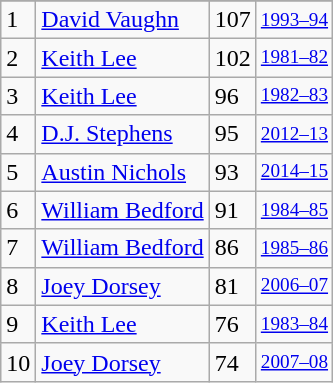<table class="wikitable">
<tr>
</tr>
<tr>
<td>1</td>
<td><a href='#'>David Vaughn</a></td>
<td>107</td>
<td style="font-size:80%;"><a href='#'>1993–94</a></td>
</tr>
<tr>
<td>2</td>
<td><a href='#'>Keith Lee</a></td>
<td>102</td>
<td style="font-size:80%;"><a href='#'>1981–82</a></td>
</tr>
<tr>
<td>3</td>
<td><a href='#'>Keith Lee</a></td>
<td>96</td>
<td style="font-size:80%;"><a href='#'>1982–83</a></td>
</tr>
<tr>
<td>4</td>
<td><a href='#'>D.J. Stephens</a></td>
<td>95</td>
<td style="font-size:80%;"><a href='#'>2012–13</a></td>
</tr>
<tr>
<td>5</td>
<td><a href='#'>Austin Nichols</a></td>
<td>93</td>
<td style="font-size:80%;"><a href='#'>2014–15</a></td>
</tr>
<tr>
<td>6</td>
<td><a href='#'>William Bedford</a></td>
<td>91</td>
<td style="font-size:80%;"><a href='#'>1984–85</a></td>
</tr>
<tr>
<td>7</td>
<td><a href='#'>William Bedford</a></td>
<td>86</td>
<td style="font-size:80%;"><a href='#'>1985–86</a></td>
</tr>
<tr>
<td>8</td>
<td><a href='#'>Joey Dorsey</a></td>
<td>81</td>
<td style="font-size:80%;"><a href='#'>2006–07</a></td>
</tr>
<tr>
<td>9</td>
<td><a href='#'>Keith Lee</a></td>
<td>76</td>
<td style="font-size:80%;"><a href='#'>1983–84</a></td>
</tr>
<tr>
<td>10</td>
<td><a href='#'>Joey Dorsey</a></td>
<td>74</td>
<td style="font-size:80%;"><a href='#'>2007–08</a></td>
</tr>
</table>
